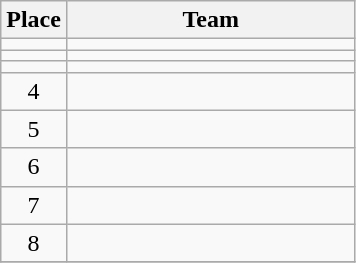<table class=wikitable style=text-align:center>
<tr>
<th width=35>Place</th>
<th width=185>Team</th>
</tr>
<tr>
<td></td>
<td style="text-align:left;"></td>
</tr>
<tr>
<td></td>
<td style="text-align:left;"></td>
</tr>
<tr>
<td></td>
<td style="text-align:left;"></td>
</tr>
<tr>
<td>4</td>
<td style="text-align:left;"></td>
</tr>
<tr>
<td>5</td>
<td style="text-align:left;"></td>
</tr>
<tr>
<td>6</td>
<td style="text-align:left;"></td>
</tr>
<tr>
<td>7</td>
<td style="text-align:left;"></td>
</tr>
<tr>
<td>8</td>
<td style="text-align:left;"></td>
</tr>
<tr>
</tr>
</table>
